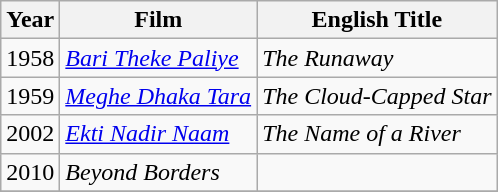<table class="wikitable sortable">
<tr>
<th>Year</th>
<th>Film</th>
<th>English Title</th>
</tr>
<tr>
<td>1958</td>
<td><em><a href='#'>Bari Theke Paliye</a></em></td>
<td><em>The Runaway</em></td>
</tr>
<tr>
<td>1959</td>
<td><em><a href='#'>Meghe Dhaka Tara</a></em></td>
<td><em> The Cloud-Capped Star</em></td>
</tr>
<tr>
<td>2002</td>
<td><em><a href='#'>Ekti Nadir Naam</a></em></td>
<td><em> The Name of a River</em></td>
</tr>
<tr>
<td>2010</td>
<td><em>Beyond Borders</em></td>
<td></td>
</tr>
<tr>
</tr>
</table>
